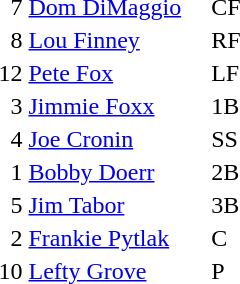<table>
<tr>
<td>  7</td>
<td><a href='#'>Dom DiMaggio</a>    </td>
<td>CF</td>
</tr>
<tr>
<td>  8</td>
<td><a href='#'>Lou Finney</a></td>
<td>RF</td>
</tr>
<tr>
<td>12</td>
<td><a href='#'>Pete Fox</a></td>
<td>LF</td>
</tr>
<tr>
<td>  3</td>
<td><a href='#'>Jimmie Foxx</a></td>
<td>1B</td>
</tr>
<tr>
<td>  4</td>
<td><a href='#'>Joe Cronin</a></td>
<td>SS</td>
</tr>
<tr>
<td>  1</td>
<td><a href='#'>Bobby Doerr</a></td>
<td>2B</td>
</tr>
<tr>
<td>  5</td>
<td><a href='#'>Jim Tabor</a></td>
<td>3B</td>
</tr>
<tr>
<td>  2</td>
<td><a href='#'>Frankie Pytlak</a>    </td>
<td>C</td>
</tr>
<tr>
<td>10</td>
<td><a href='#'>Lefty Grove</a></td>
<td>P</td>
</tr>
<tr>
</tr>
</table>
